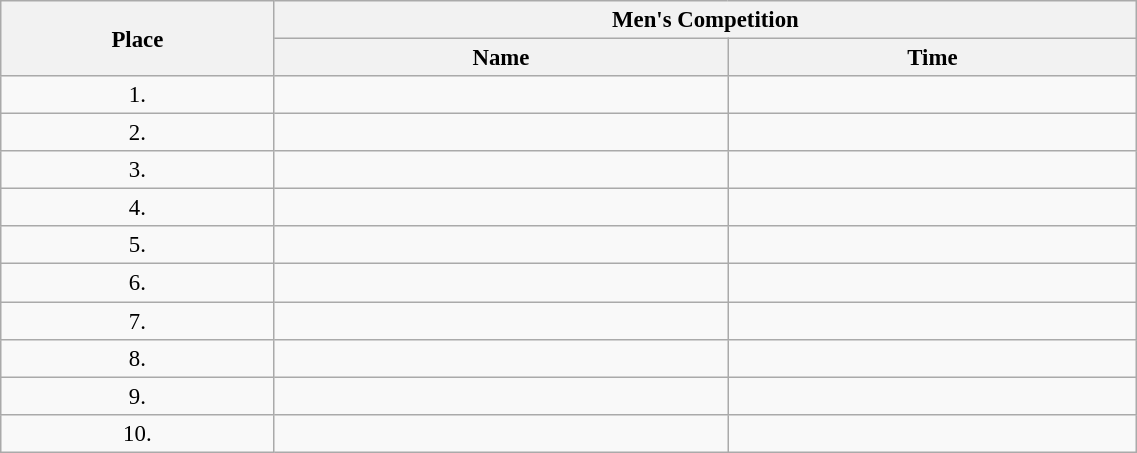<table class=wikitable style="font-size:95%" width="60%">
<tr>
<th rowspan="2">Place</th>
<th colspan="2">Men's Competition</th>
</tr>
<tr>
<th>Name</th>
<th>Time</th>
</tr>
<tr>
<td align="center">1.</td>
<td></td>
<td></td>
</tr>
<tr>
<td align="center">2.</td>
<td></td>
<td></td>
</tr>
<tr>
<td align="center">3.</td>
<td></td>
<td></td>
</tr>
<tr>
<td align="center">4.</td>
<td></td>
<td></td>
</tr>
<tr>
<td align="center">5.</td>
<td></td>
<td></td>
</tr>
<tr>
<td align="center">6.</td>
<td></td>
<td></td>
</tr>
<tr>
<td align="center">7.</td>
<td></td>
<td></td>
</tr>
<tr>
<td align="center">8.</td>
<td></td>
<td></td>
</tr>
<tr>
<td align="center">9.</td>
<td></td>
<td></td>
</tr>
<tr>
<td align="center">10.</td>
<td></td>
<td></td>
</tr>
</table>
